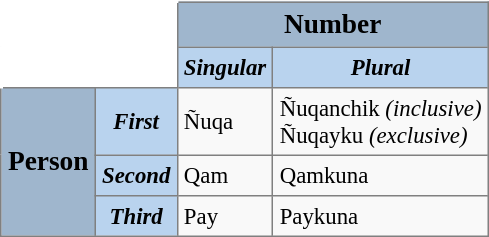<table border="1" cellpadding="4" cellspacing="0"  style="float:right; margin:0 0 1em 1em; background:#f9f9f9; border:1px gray solid; border-collapse:collapse; font-size:95%; vertical-align:center;">
<tr>
<td colspan=2 rowspan=2 style="background:white;border-top:2px white solid;border-right:1px solid gray;border-bottom:1px solid gray;border-left:2px white solid;"></td>
<td colspan="2"  style="text-align:center; background:#9fb6cd;"><big><strong>Number</strong></big></td>
</tr>
<tr style="text-align:center; background:#b9d3ee;">
<td><strong><em>Singular</em></strong></td>
<td><strong><em>Plural</em></strong></td>
</tr>
<tr>
<td rowspan=3 style="background:#9FB6CD"><big><strong>Person</strong></big></td>
<td style="text-align:center; background:#b9d3ee;"><strong><em>First</em></strong></td>
<td>Ñuqa</td>
<td>Ñuqanchik <em>(inclusive)</em><br>Ñuqayku <em>(exclusive)</em></td>
</tr>
<tr>
<td style="text-align:center; background:#b9d3ee;"><strong><em>Second</em></strong></td>
<td>Qam</td>
<td>Qamkuna</td>
</tr>
<tr>
<td style="text-align:center; background:#b9d3ee;"><strong><em>Third</em></strong></td>
<td>Pay</td>
<td>Paykuna</td>
</tr>
</table>
